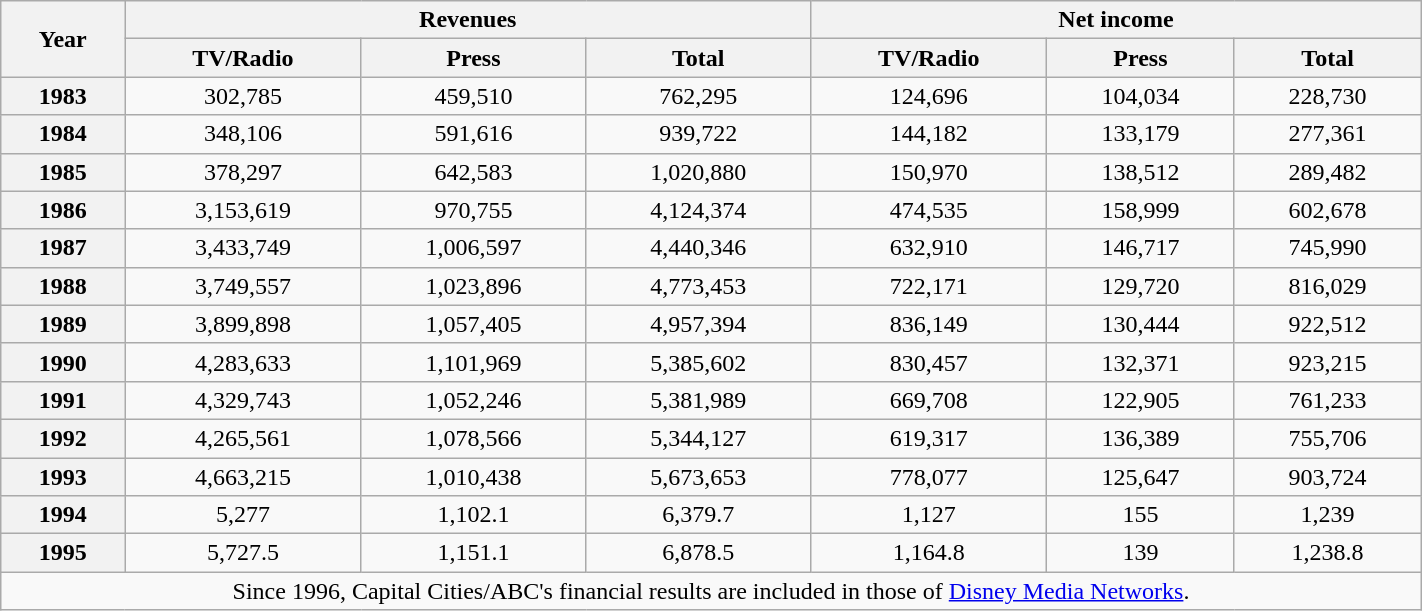<table class="wikitable" style="margin:auto; width:75%;">
<tr>
<th scope=column rowspan=2>Year</th>
<th scope=column colspan=3>Revenues</th>
<th scope=column colspan=3>Net income</th>
</tr>
<tr>
<th scope=column>TV/Radio</th>
<th scope=column>Press</th>
<th scope=column>Total</th>
<th scope=column>TV/Radio</th>
<th scope=column>Press</th>
<th scope=column>Total</th>
</tr>
<tr align=center>
<th scope=row>1983</th>
<td>302,785</td>
<td>459,510</td>
<td>762,295</td>
<td>124,696</td>
<td>104,034</td>
<td>228,730</td>
</tr>
<tr align=center>
<th scope=row>1984</th>
<td>348,106</td>
<td>591,616</td>
<td>939,722</td>
<td>144,182</td>
<td>133,179</td>
<td>277,361</td>
</tr>
<tr align=center>
<th scope=row>1985</th>
<td>378,297</td>
<td>642,583</td>
<td>1,020,880</td>
<td>150,970</td>
<td>138,512</td>
<td>289,482</td>
</tr>
<tr align=center>
<th scope=row>1986</th>
<td>3,153,619</td>
<td>970,755</td>
<td>4,124,374</td>
<td>474,535</td>
<td>158,999</td>
<td>602,678</td>
</tr>
<tr align=center>
<th scope=row>1987</th>
<td>3,433,749</td>
<td>1,006,597</td>
<td>4,440,346</td>
<td>632,910</td>
<td>146,717</td>
<td>745,990</td>
</tr>
<tr align=center>
<th scope=row>1988</th>
<td>3,749,557</td>
<td>1,023,896</td>
<td>4,773,453</td>
<td>722,171</td>
<td>129,720</td>
<td>816,029</td>
</tr>
<tr align=center>
<th scope=row>1989</th>
<td>3,899,898</td>
<td>1,057,405</td>
<td>4,957,394</td>
<td>836,149</td>
<td>130,444</td>
<td>922,512</td>
</tr>
<tr align=center>
<th scope=row>1990</th>
<td>4,283,633</td>
<td>1,101,969</td>
<td>5,385,602</td>
<td>830,457</td>
<td>132,371</td>
<td>923,215</td>
</tr>
<tr align=center>
<th scope=row>1991</th>
<td>4,329,743</td>
<td>1,052,246</td>
<td>5,381,989</td>
<td>669,708</td>
<td>122,905</td>
<td>761,233</td>
</tr>
<tr align=center>
<th scope=row>1992</th>
<td>4,265,561</td>
<td>1,078,566</td>
<td>5,344,127</td>
<td>619,317</td>
<td>136,389</td>
<td>755,706</td>
</tr>
<tr align=center>
<th scope=row>1993</th>
<td>4,663,215</td>
<td>1,010,438</td>
<td>5,673,653</td>
<td>778,077</td>
<td>125,647</td>
<td>903,724</td>
</tr>
<tr align=center>
<th scope=row>1994</th>
<td>5,277</td>
<td>1,102.1</td>
<td>6,379.7</td>
<td>1,127</td>
<td>155</td>
<td>1,239</td>
</tr>
<tr align=center>
<th scope=row>1995</th>
<td>5,727.5</td>
<td>1,151.1</td>
<td>6,878.5</td>
<td>1,164.8</td>
<td>139</td>
<td>1,238.8</td>
</tr>
<tr>
<td colspan="7" style="text-align:center;">Since 1996, Capital Cities/ABC's financial results are included in those of <a href='#'>Disney Media Networks</a>.</td>
</tr>
</table>
